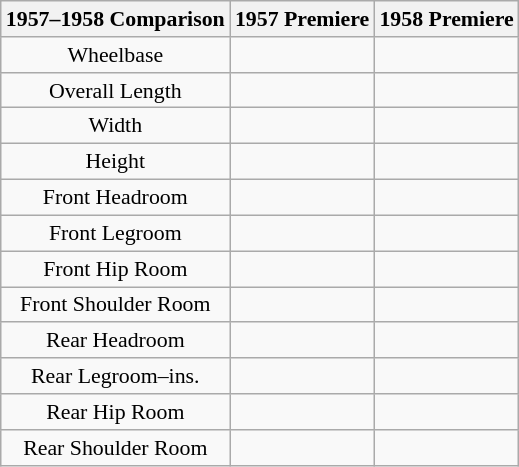<table class="wikitable" style="text-align:center; font-size:91%;">
<tr>
<th>1957–1958 Comparison</th>
<th>1957 Premiere</th>
<th>1958 Premiere</th>
</tr>
<tr>
<td>Wheelbase</td>
<td></td>
<td></td>
</tr>
<tr>
<td>Overall Length</td>
<td></td>
<td></td>
</tr>
<tr>
<td>Width</td>
<td></td>
<td></td>
</tr>
<tr>
<td>Height</td>
<td></td>
<td></td>
</tr>
<tr>
<td>Front Headroom</td>
<td></td>
<td></td>
</tr>
<tr>
<td>Front Legroom</td>
<td></td>
<td></td>
</tr>
<tr>
<td>Front Hip Room</td>
<td></td>
<td></td>
</tr>
<tr>
<td>Front Shoulder Room</td>
<td></td>
<td></td>
</tr>
<tr>
<td>Rear Headroom</td>
<td></td>
<td></td>
</tr>
<tr>
<td>Rear Legroom–ins.</td>
<td></td>
<td></td>
</tr>
<tr>
<td>Rear Hip Room</td>
<td></td>
<td></td>
</tr>
<tr>
<td>Rear Shoulder Room</td>
<td></td>
<td></td>
</tr>
</table>
